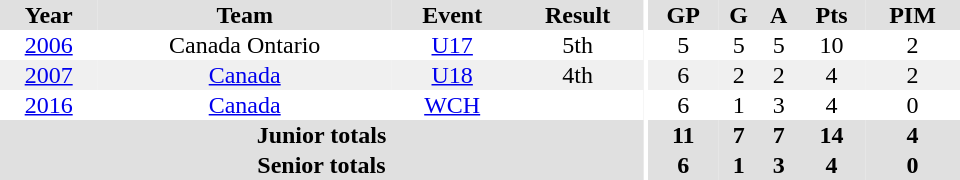<table border="0" cellpadding="1" cellspacing="0" ID="Table3" style="text-align:center; width:40em;">
<tr bgcolor="#e0e0e0">
<th>Year</th>
<th>Team</th>
<th>Event</th>
<th>Result</th>
<th rowspan="99" bgcolor="#ffffff"></th>
<th>GP</th>
<th>G</th>
<th>A</th>
<th>Pts</th>
<th>PIM</th>
</tr>
<tr>
<td><a href='#'>2006</a></td>
<td>Canada Ontario</td>
<td><a href='#'>U17</a></td>
<td>5th</td>
<td>5</td>
<td>5</td>
<td>5</td>
<td>10</td>
<td>2</td>
</tr>
<tr bgcolor="#f0f0f0">
<td><a href='#'>2007</a></td>
<td><a href='#'>Canada</a></td>
<td><a href='#'>U18</a></td>
<td>4th</td>
<td>6</td>
<td>2</td>
<td>2</td>
<td>4</td>
<td>2</td>
</tr>
<tr>
<td><a href='#'>2016</a></td>
<td><a href='#'>Canada</a></td>
<td><a href='#'>WCH</a></td>
<td></td>
<td>6</td>
<td>1</td>
<td>3</td>
<td>4</td>
<td>0</td>
</tr>
<tr bgcolor="#e0e0e0">
<th colspan="4">Junior totals</th>
<th>11</th>
<th>7</th>
<th>7</th>
<th>14</th>
<th>4</th>
</tr>
<tr bgcolor="#e0e0e0">
<th colspan="4">Senior totals</th>
<th>6</th>
<th>1</th>
<th>3</th>
<th>4</th>
<th>0</th>
</tr>
</table>
